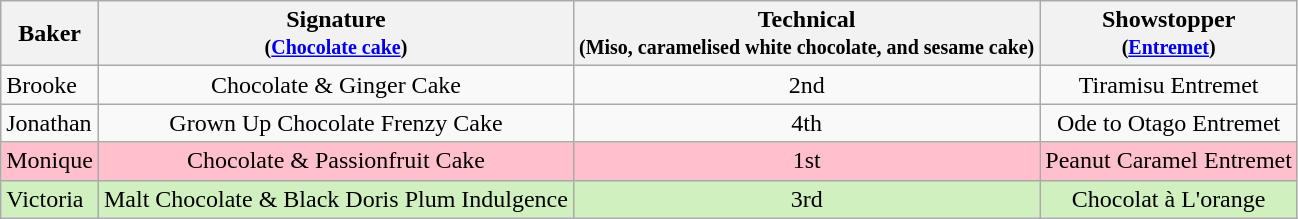<table class="wikitable" style="text-align:center;">
<tr>
<th>Baker</th>
<th>Signature<br><small>(<a href='#'>Chocolate cake</a>)</small></th>
<th>Technical<br><small>(Miso, caramelised white chocolate, and sesame cake)</small></th>
<th>Showstopper<br><small>(<a href='#'>Entremet</a>)</small></th>
</tr>
<tr>
<td align="left">Brooke</td>
<td>Chocolate & Ginger Cake</td>
<td>2nd</td>
<td>Tiramisu Entremet</td>
</tr>
<tr>
<td align="left">Jonathan</td>
<td>Grown Up Chocolate Frenzy Cake</td>
<td>4th</td>
<td>Ode to Otago Entremet</td>
</tr>
<tr style="background:pink;">
<td align="left">Monique</td>
<td>Chocolate & Passionfruit Cake</td>
<td>1st</td>
<td>Peanut Caramel Entremet</td>
</tr>
<tr style="background:#d0f0c0;">
<td align="left">Victoria</td>
<td>Malt Chocolate & Black Doris Plum Indulgence</td>
<td>3rd</td>
<td>Chocolat à L'orange</td>
</tr>
</table>
